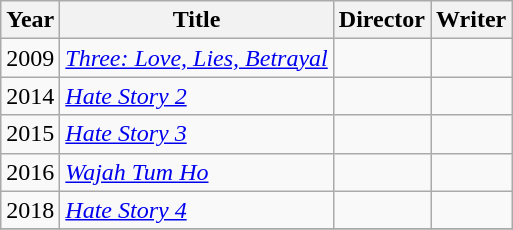<table class="wikitable">
<tr>
<th>Year</th>
<th>Title</th>
<th>Director</th>
<th>Writer</th>
</tr>
<tr>
<td>2009</td>
<td><em><a href='#'>Three: Love, Lies, Betrayal</a></em></td>
<td></td>
<td></td>
</tr>
<tr>
<td>2014</td>
<td><em><a href='#'>Hate Story 2</a></em></td>
<td></td>
<td></td>
</tr>
<tr>
<td>2015</td>
<td><em><a href='#'>Hate Story 3</a></em></td>
<td></td>
<td></td>
</tr>
<tr>
<td>2016</td>
<td><em><a href='#'>Wajah Tum Ho</a></em></td>
<td></td>
<td></td>
</tr>
<tr>
<td>2018</td>
<td><em><a href='#'>Hate Story 4</a></em></td>
<td></td>
<td></td>
</tr>
<tr>
</tr>
</table>
